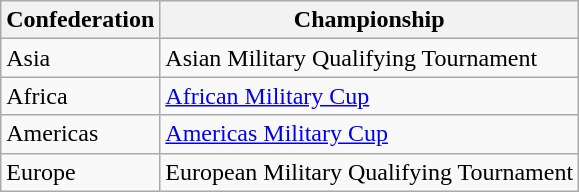<table class=wikitable>
<tr>
<th>Confederation</th>
<th>Championship</th>
</tr>
<tr>
<td>Asia</td>
<td>Asian Military Qualifying Tournament</td>
</tr>
<tr>
<td>Africa</td>
<td><a href='#'>African Military Cup</a></td>
</tr>
<tr>
<td>Americas</td>
<td><a href='#'>Americas Military Cup</a></td>
</tr>
<tr>
<td>Europe</td>
<td>European Military Qualifying Tournament</td>
</tr>
</table>
